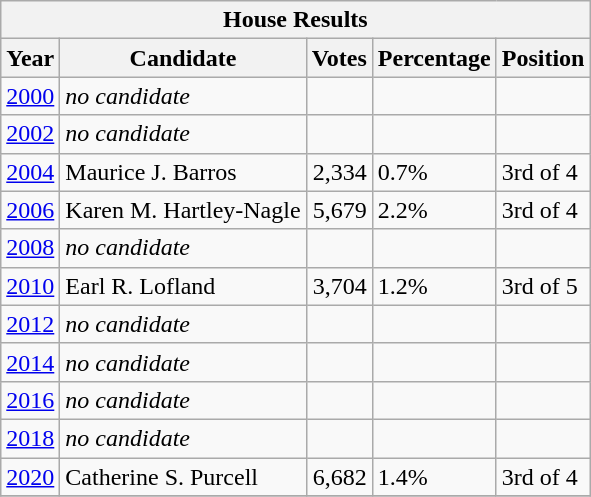<table class="wikitable sortable">
<tr>
<th colspan="8">House Results</th>
</tr>
<tr style="background:#efefef;">
<th>Year</th>
<th>Candidate</th>
<th>Votes</th>
<th>Percentage</th>
<th>Position</th>
</tr>
<tr>
<td><a href='#'>2000</a></td>
<td><em>no candidate</em></td>
<td style="text-align:right"></td>
<td></td>
<td></td>
</tr>
<tr>
<td><a href='#'>2002</a></td>
<td><em>no candidate</em></td>
<td style="text-align:right"></td>
<td></td>
<td></td>
</tr>
<tr>
<td><a href='#'>2004</a></td>
<td>Maurice J. Barros</td>
<td style="text-align:right">2,334</td>
<td>0.7%</td>
<td>3rd of 4    </td>
</tr>
<tr>
<td><a href='#'>2006</a></td>
<td>Karen M. Hartley-Nagle</td>
<td style="text-align:right">5,679</td>
<td>2.2%</td>
<td>3rd of 4    </td>
</tr>
<tr>
<td><a href='#'>2008</a></td>
<td><em>no candidate</em></td>
<td style="text-align:right"></td>
<td></td>
<td></td>
</tr>
<tr>
<td><a href='#'>2010</a></td>
<td>Earl R. Lofland</td>
<td style="text-align:right">3,704</td>
<td>1.2%</td>
<td>3rd of 5   </td>
</tr>
<tr>
<td><a href='#'>2012</a></td>
<td><em>no candidate</em></td>
<td style="text-align:right"></td>
<td></td>
<td></td>
</tr>
<tr>
<td><a href='#'>2014</a></td>
<td><em>no candidate</em></td>
<td style="text-align:right"></td>
<td></td>
<td></td>
</tr>
<tr>
<td><a href='#'>2016</a></td>
<td><em>no candidate</em></td>
<td style="text-align:right"></td>
<td></td>
<td></td>
</tr>
<tr>
<td><a href='#'>2018</a></td>
<td><em>no candidate</em></td>
<td style="text-align:right"></td>
<td></td>
<td></td>
</tr>
<tr>
<td><a href='#'>2020</a></td>
<td>Catherine S. Purcell</td>
<td style="text-align:right">6,682</td>
<td>1.4%</td>
<td>3rd of 4</td>
</tr>
<tr>
</tr>
</table>
